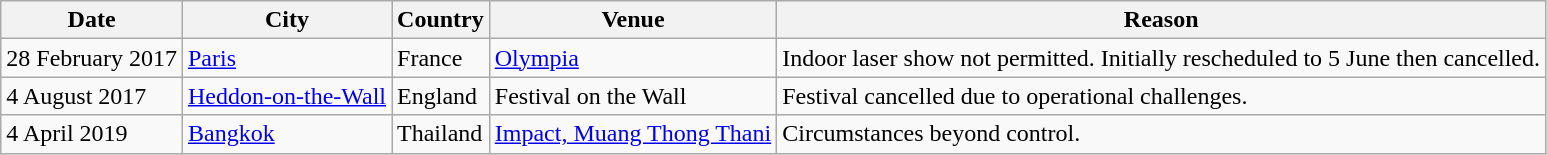<table class="wikitable">
<tr>
<th>Date</th>
<th>City</th>
<th>Country</th>
<th>Venue</th>
<th>Reason</th>
</tr>
<tr>
<td>28 February 2017</td>
<td><a href='#'>Paris</a></td>
<td>France</td>
<td><a href='#'>Olympia</a></td>
<td>Indoor laser show not permitted. Initially rescheduled to 5 June then cancelled.</td>
</tr>
<tr>
<td>4 August 2017</td>
<td><a href='#'>Heddon-on-the-Wall</a></td>
<td>England</td>
<td>Festival on the Wall</td>
<td>Festival cancelled due to operational challenges.</td>
</tr>
<tr>
<td>4 April 2019</td>
<td><a href='#'>Bangkok</a></td>
<td>Thailand</td>
<td><a href='#'>Impact, Muang Thong Thani</a></td>
<td>Circumstances beyond control.</td>
</tr>
</table>
